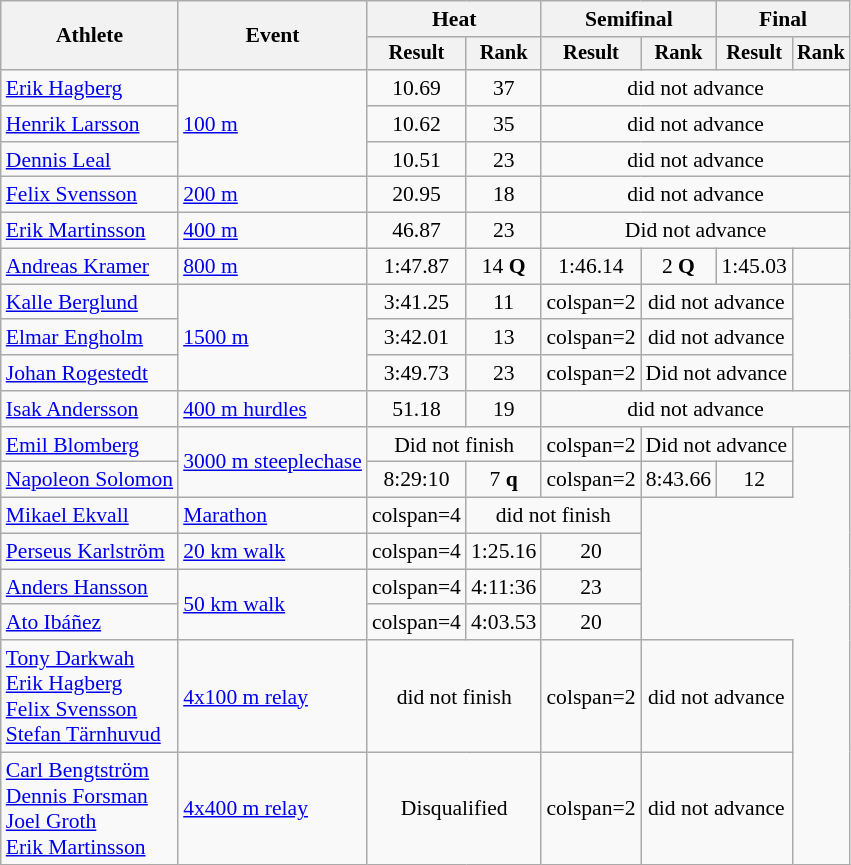<table class="wikitable" style="font-size:90%">
<tr>
<th rowspan="2">Athlete</th>
<th rowspan="2">Event</th>
<th colspan="2">Heat</th>
<th colspan="2">Semifinal</th>
<th colspan="2">Final</th>
</tr>
<tr style="font-size:95%">
<th>Result</th>
<th>Rank</th>
<th>Result</th>
<th>Rank</th>
<th>Result</th>
<th>Rank</th>
</tr>
<tr align=center>
<td align=left><a href='#'>Erik Hagberg</a></td>
<td align=left rowspan=3><a href='#'>100 m</a></td>
<td>10.69</td>
<td>37</td>
<td colspan=4>did not advance</td>
</tr>
<tr align=center>
<td align=left><a href='#'>Henrik Larsson</a></td>
<td>10.62</td>
<td>35</td>
<td colspan=4>did not advance</td>
</tr>
<tr align=center>
<td align=left><a href='#'>Dennis Leal</a></td>
<td>10.51</td>
<td>23</td>
<td colspan=4>did not advance</td>
</tr>
<tr align=center>
<td align=left><a href='#'>Felix Svensson</a></td>
<td align=left><a href='#'>200 m</a></td>
<td>20.95</td>
<td>18</td>
<td colspan=4>did not advance</td>
</tr>
<tr align=center>
<td align=left><a href='#'>Erik Martinsson</a></td>
<td align=left><a href='#'>400 m</a></td>
<td>46.87</td>
<td>23</td>
<td colspan=4>Did not advance</td>
</tr>
<tr align=center>
<td align=left><a href='#'>Andreas Kramer</a></td>
<td align=left><a href='#'>800 m</a></td>
<td>1:47.87</td>
<td>14 <strong>Q</strong></td>
<td>1:46.14</td>
<td>2 <strong>Q</strong></td>
<td>1:45.03</td>
<td></td>
</tr>
<tr align=center>
<td align=left><a href='#'>Kalle Berglund</a></td>
<td align=left rowspan=3><a href='#'>1500 m</a></td>
<td>3:41.25</td>
<td>11</td>
<td>colspan=2 </td>
<td colspan=2>did not advance</td>
</tr>
<tr align=center>
<td align=left><a href='#'>Elmar Engholm</a></td>
<td>3:42.01</td>
<td>13</td>
<td>colspan=2 </td>
<td colspan=2>did not advance</td>
</tr>
<tr align=center>
<td align=left><a href='#'>Johan Rogestedt</a></td>
<td>3:49.73</td>
<td>23</td>
<td>colspan=2 </td>
<td colspan=2>Did not advance</td>
</tr>
<tr align=center>
<td align=left><a href='#'>Isak Andersson</a></td>
<td align=left><a href='#'>400 m hurdles</a></td>
<td>51.18</td>
<td>19</td>
<td colspan=4>did not advance</td>
</tr>
<tr align=center>
<td align=left><a href='#'>Emil Blomberg</a></td>
<td align=left rowspan=2><a href='#'>3000 m steeplechase</a></td>
<td colspan=2>Did not finish</td>
<td>colspan=2 </td>
<td colspan=2>Did not advance</td>
</tr>
<tr align=center>
<td align=left><a href='#'>Napoleon Solomon</a></td>
<td>8:29:10</td>
<td>7 <strong>q</strong></td>
<td>colspan=2 </td>
<td>8:43.66</td>
<td>12</td>
</tr>
<tr align=center>
<td align=left><a href='#'>Mikael Ekvall</a></td>
<td align=left><a href='#'>Marathon</a></td>
<td>colspan=4 </td>
<td colspan=2>did not finish</td>
</tr>
<tr align=center>
<td align=left><a href='#'>Perseus Karlström</a></td>
<td align=left><a href='#'>20 km walk</a></td>
<td>colspan=4 </td>
<td>1:25.16</td>
<td>20</td>
</tr>
<tr align=center>
<td align=left><a href='#'>Anders Hansson</a></td>
<td align=left rowspan=2><a href='#'>50 km walk</a></td>
<td>colspan=4 </td>
<td>4:11:36</td>
<td>23</td>
</tr>
<tr align=center>
<td align=left><a href='#'>Ato Ibáñez</a></td>
<td>colspan=4 </td>
<td>4:03.53</td>
<td>20</td>
</tr>
<tr align=center>
<td align=left><a href='#'>Tony Darkwah</a><br><a href='#'>Erik Hagberg</a><br><a href='#'>Felix Svensson</a><br><a href='#'>Stefan Tärnhuvud</a></td>
<td align=left><a href='#'>4x100 m relay</a></td>
<td colspan=2>did not finish</td>
<td>colspan=2 </td>
<td colspan=2>did not advance</td>
</tr>
<tr align=center>
<td align=left><a href='#'>Carl Bengtström</a><br><a href='#'>Dennis Forsman</a><br><a href='#'>Joel Groth</a><br><a href='#'>Erik Martinsson</a></td>
<td align=left><a href='#'>4x400 m relay</a></td>
<td colspan=2>Disqualified</td>
<td>colspan=2 </td>
<td colspan=2>did not advance</td>
</tr>
</table>
